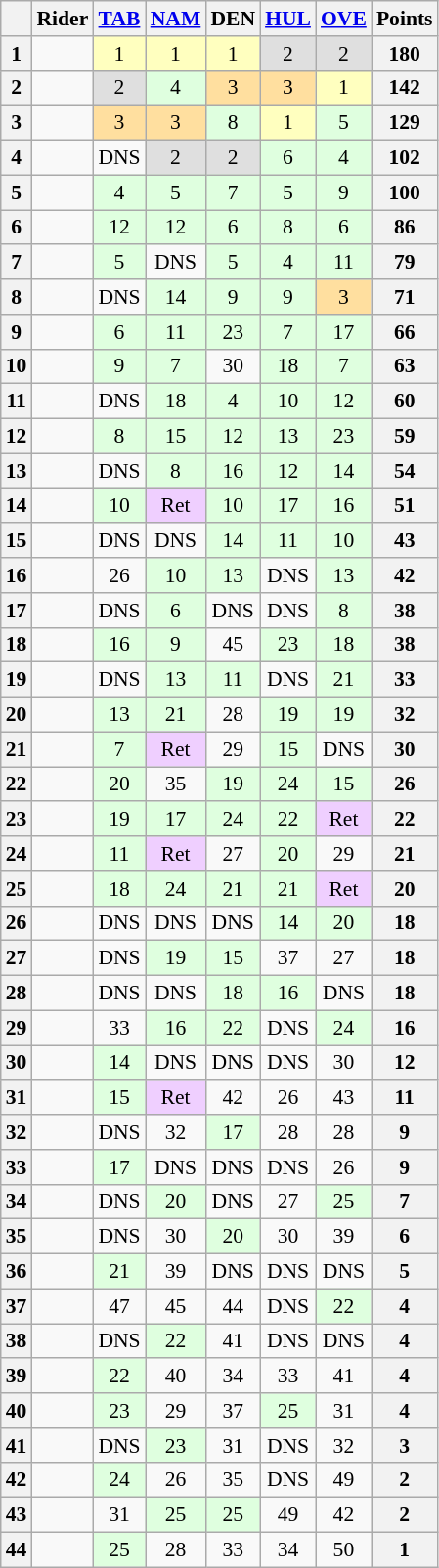<table class="wikitable" style="font-size: 90%; text-align:center">
<tr style="vertical-align:middle;">
<th style="vertical-align:middle"></th>
<th style="vertical-align:middle;background">Rider</th>
<th><a href='#'>TAB</a><br></th>
<th><a href='#'>NAM</a><br></th>
<th>DEN<br></th>
<th><a href='#'>HUL</a><br></th>
<th><a href='#'>OVE</a><br></th>
<th style="vertical-align:middle">Points</th>
</tr>
<tr>
<th>1</th>
<td style="text-align:left"></td>
<td style="background-color:#ffffbf">1</td>
<td style="background-color:#ffffbf">1</td>
<td style="background-color:#ffffbf">1</td>
<td style="background-color:#dfdfdf">2</td>
<td style="background-color:#dfdfdf">2</td>
<th>180</th>
</tr>
<tr>
<th>2</th>
<td style="text-align:left"></td>
<td style="background-color:#dfdfdf">2</td>
<td style="background-color:#dfffdf">4</td>
<td style="background-color:#ffdf9f">3</td>
<td style="background-color:#ffdf9f">3</td>
<td style="background-color:#ffffbf">1</td>
<th>142</th>
</tr>
<tr>
<th>3</th>
<td style="text-align:left"></td>
<td style="background-color:#ffdf9f">3</td>
<td style="background-color:#ffdf9f">3</td>
<td style="background-color:#dfffdf">8</td>
<td style="background-color:#ffffbf">1</td>
<td style="background-color:#dfffdf">5</td>
<th>129</th>
</tr>
<tr>
<th>4</th>
<td style="text-align:left"></td>
<td>DNS</td>
<td style="background-color:#dfdfdf">2</td>
<td style="background-color:#dfdfdf">2</td>
<td style="background-color:#dfffdf">6</td>
<td style="background-color:#dfffdf">4</td>
<th>102</th>
</tr>
<tr>
<th>5</th>
<td style="text-align:left"></td>
<td style="background-color:#dfffdf">4</td>
<td style="background-color:#dfffdf">5</td>
<td style="background-color:#dfffdf">7</td>
<td style="background-color:#dfffdf">5</td>
<td style="background-color:#dfffdf">9</td>
<th>100</th>
</tr>
<tr>
<th>6</th>
<td style="text-align:left"></td>
<td style="background-color:#dfffdf">12</td>
<td style="background-color:#dfffdf">12</td>
<td style="background-color:#dfffdf">6</td>
<td style="background-color:#dfffdf">8</td>
<td style="background-color:#dfffdf">6</td>
<th>86</th>
</tr>
<tr>
<th>7</th>
<td style="text-align:left"></td>
<td style="background-color:#dfffdf">5</td>
<td>DNS</td>
<td style="background-color:#dfffdf">5</td>
<td style="background-color:#dfffdf">4</td>
<td style="background-color:#dfffdf">11</td>
<th>79</th>
</tr>
<tr>
<th>8</th>
<td style="text-align:left"></td>
<td>DNS</td>
<td style="background-color:#dfffdf">14</td>
<td style="background-color:#dfffdf">9</td>
<td style="background-color:#dfffdf">9</td>
<td style="background-color:#ffdf9f">3</td>
<th>71</th>
</tr>
<tr>
<th>9</th>
<td style="text-align:left"></td>
<td style="background-color:#dfffdf">6</td>
<td style="background-color:#dfffdf">11</td>
<td style="background-color:#dfffdf">23</td>
<td style="background-color:#dfffdf">7</td>
<td style="background-color:#dfffdf">17</td>
<th>66</th>
</tr>
<tr>
<th>10</th>
<td style="text-align:left"></td>
<td style="background-color:#dfffdf">9</td>
<td style="background-color:#dfffdf">7</td>
<td>30</td>
<td style="background-color:#dfffdf">18</td>
<td style="background-color:#dfffdf">7</td>
<th>63</th>
</tr>
<tr>
<th>11</th>
<td style="text-align:left"></td>
<td>DNS</td>
<td style="background-color:#dfffdf">18</td>
<td style="background-color:#dfffdf">4</td>
<td style="background-color:#dfffdf">10</td>
<td style="background-color:#dfffdf">12</td>
<th>60</th>
</tr>
<tr>
<th>12</th>
<td style="text-align:left"></td>
<td style="background-color:#dfffdf">8</td>
<td style="background-color:#dfffdf">15</td>
<td style="background-color:#dfffdf">12</td>
<td style="background-color:#dfffdf">13</td>
<td style="background-color:#dfffdf">23</td>
<th>59</th>
</tr>
<tr>
<th>13</th>
<td style="text-align:left"></td>
<td>DNS</td>
<td style="background-color:#dfffdf">8</td>
<td style="background-color:#dfffdf">16</td>
<td style="background-color:#dfffdf">12</td>
<td style="background-color:#dfffdf">14</td>
<th>54</th>
</tr>
<tr>
<th>14</th>
<td style="text-align:left"></td>
<td style="background-color:#dfffdf">10</td>
<td style="background-color:#efcfff">Ret</td>
<td style="background-color:#dfffdf">10</td>
<td style="background-color:#dfffdf">17</td>
<td style="background-color:#dfffdf">16</td>
<th>51</th>
</tr>
<tr>
<th>15</th>
<td style="text-align:left"></td>
<td>DNS</td>
<td>DNS</td>
<td style="background-color:#dfffdf">14</td>
<td style="background-color:#dfffdf">11</td>
<td style="background-color:#dfffdf">10</td>
<th>43</th>
</tr>
<tr>
<th>16</th>
<td style="text-align:left"></td>
<td>26</td>
<td style="background-color:#dfffdf">10</td>
<td style="background-color:#dfffdf">13</td>
<td>DNS</td>
<td style="background-color:#dfffdf">13</td>
<th>42</th>
</tr>
<tr>
<th>17</th>
<td style="text-align:left"></td>
<td>DNS</td>
<td style="background-color:#dfffdf">6</td>
<td>DNS</td>
<td>DNS</td>
<td style="background-color:#dfffdf">8</td>
<th>38</th>
</tr>
<tr>
<th>18</th>
<td style="text-align:left"></td>
<td style="background-color:#dfffdf">16</td>
<td style="background-color:#dfffdf">9</td>
<td>45</td>
<td style="background-color:#dfffdf">23</td>
<td style="background-color:#dfffdf">18</td>
<th>38</th>
</tr>
<tr>
<th>19</th>
<td style="text-align:left"></td>
<td>DNS</td>
<td style="background-color:#dfffdf">13</td>
<td style="background-color:#dfffdf">11</td>
<td>DNS</td>
<td style="background-color:#dfffdf">21</td>
<th>33</th>
</tr>
<tr>
<th>20</th>
<td style="text-align:left"></td>
<td style="background-color:#dfffdf">13</td>
<td style="background-color:#dfffdf">21</td>
<td>28</td>
<td style="background-color:#dfffdf">19</td>
<td style="background-color:#dfffdf">19</td>
<th>32</th>
</tr>
<tr>
<th>21</th>
<td style="text-align:left"></td>
<td style="background-color:#dfffdf">7</td>
<td style="background-color:#efcfff">Ret</td>
<td>29</td>
<td style="background-color:#dfffdf">15</td>
<td>DNS</td>
<th>30</th>
</tr>
<tr>
<th>22</th>
<td style="text-align:left"></td>
<td style="background-color:#dfffdf">20</td>
<td>35</td>
<td style="background-color:#dfffdf">19</td>
<td style="background-color:#dfffdf">24</td>
<td style="background-color:#dfffdf">15</td>
<th>26</th>
</tr>
<tr>
<th>23</th>
<td style="text-align:left"></td>
<td style="background-color:#dfffdf">19</td>
<td style="background-color:#dfffdf">17</td>
<td style="background-color:#dfffdf">24</td>
<td style="background-color:#dfffdf">22</td>
<td style="background-color:#efcfff">Ret</td>
<th>22</th>
</tr>
<tr>
<th>24</th>
<td style="text-align:left"></td>
<td style="background-color:#dfffdf">11</td>
<td style="background-color:#efcfff">Ret</td>
<td>27</td>
<td style="background-color:#dfffdf">20</td>
<td>29</td>
<th>21</th>
</tr>
<tr>
<th>25</th>
<td style="text-align:left"></td>
<td style="background-color:#dfffdf">18</td>
<td style="background-color:#dfffdf">24</td>
<td style="background-color:#dfffdf">21</td>
<td style="background-color:#dfffdf">21</td>
<td style="background-color:#efcfff">Ret</td>
<th>20</th>
</tr>
<tr>
<th>26</th>
<td style="text-align:left"></td>
<td>DNS</td>
<td>DNS</td>
<td>DNS</td>
<td style="background-color:#dfffdf">14</td>
<td style="background-color:#dfffdf">20</td>
<th>18</th>
</tr>
<tr>
<th>27</th>
<td style="text-align:left"></td>
<td>DNS</td>
<td style="background-color:#dfffdf">19</td>
<td style="background-color:#dfffdf">15</td>
<td>37</td>
<td>27</td>
<th>18</th>
</tr>
<tr>
<th>28</th>
<td style="text-align:left"></td>
<td>DNS</td>
<td>DNS</td>
<td style="background-color:#dfffdf">18</td>
<td style="background-color:#dfffdf">16</td>
<td>DNS</td>
<th>18</th>
</tr>
<tr>
<th>29</th>
<td style="text-align:left"></td>
<td>33</td>
<td style="background-color:#dfffdf">16</td>
<td style="background-color:#dfffdf">22</td>
<td>DNS</td>
<td style="background-color:#dfffdf">24</td>
<th>16</th>
</tr>
<tr>
<th>30</th>
<td style="text-align:left"></td>
<td style="background-color:#dfffdf">14</td>
<td>DNS</td>
<td>DNS</td>
<td>DNS</td>
<td>30</td>
<th>12</th>
</tr>
<tr>
<th>31</th>
<td style="text-align:left"></td>
<td style="background-color:#dfffdf">15</td>
<td style="background-color:#efcfff">Ret</td>
<td>42</td>
<td>26</td>
<td>43</td>
<th>11</th>
</tr>
<tr>
<th>32</th>
<td style="text-align:left"></td>
<td>DNS</td>
<td>32</td>
<td style="background-color:#dfffdf">17</td>
<td>28</td>
<td>28</td>
<th>9</th>
</tr>
<tr>
<th>33</th>
<td style="text-align:left"></td>
<td style="background-color:#dfffdf">17</td>
<td>DNS</td>
<td>DNS</td>
<td>DNS</td>
<td>26</td>
<th>9</th>
</tr>
<tr>
<th>34</th>
<td style="text-align:left"></td>
<td>DNS</td>
<td style="background-color:#dfffdf">20</td>
<td>DNS</td>
<td>27</td>
<td style="background-color:#dfffdf">25</td>
<th>7</th>
</tr>
<tr>
<th>35</th>
<td style="text-align:left"></td>
<td>DNS</td>
<td>30</td>
<td style="background-color:#dfffdf">20</td>
<td>30</td>
<td>39</td>
<th>6</th>
</tr>
<tr>
<th>36</th>
<td style="text-align:left"></td>
<td style="background-color:#dfffdf">21</td>
<td>39</td>
<td>DNS</td>
<td>DNS</td>
<td>DNS</td>
<th>5</th>
</tr>
<tr>
<th>37</th>
<td style="text-align:left"></td>
<td>47</td>
<td>45</td>
<td>44</td>
<td>DNS</td>
<td style="background-color:#dfffdf">22</td>
<th>4</th>
</tr>
<tr>
<th>38</th>
<td style="text-align:left"></td>
<td>DNS</td>
<td style="background-color:#dfffdf">22</td>
<td>41</td>
<td>DNS</td>
<td>DNS</td>
<th>4</th>
</tr>
<tr>
<th>39</th>
<td style="text-align:left"></td>
<td style="background-color:#dfffdf">22</td>
<td>40</td>
<td>34</td>
<td>33</td>
<td>41</td>
<th>4</th>
</tr>
<tr>
<th>40</th>
<td style="text-align:left"></td>
<td style="background-color:#dfffdf">23</td>
<td>29</td>
<td>37</td>
<td style="background-color:#dfffdf">25</td>
<td>31</td>
<th>4</th>
</tr>
<tr>
<th>41</th>
<td style="text-align:left"></td>
<td>DNS</td>
<td style="background-color:#dfffdf">23</td>
<td>31</td>
<td>DNS</td>
<td>32</td>
<th>3</th>
</tr>
<tr>
<th>42</th>
<td style="text-align:left"></td>
<td style="background-color:#dfffdf">24</td>
<td>26</td>
<td>35</td>
<td>DNS</td>
<td>49</td>
<th>2</th>
</tr>
<tr>
<th>43</th>
<td style="text-align:left"></td>
<td>31</td>
<td style="background-color:#dfffdf">25</td>
<td style="background-color:#dfffdf">25</td>
<td>49</td>
<td>42</td>
<th>2</th>
</tr>
<tr>
<th>44</th>
<td style="text-align:left"></td>
<td style="background-color:#dfffdf">25</td>
<td>28</td>
<td>33</td>
<td>34</td>
<td>50</td>
<th>1</th>
</tr>
</table>
